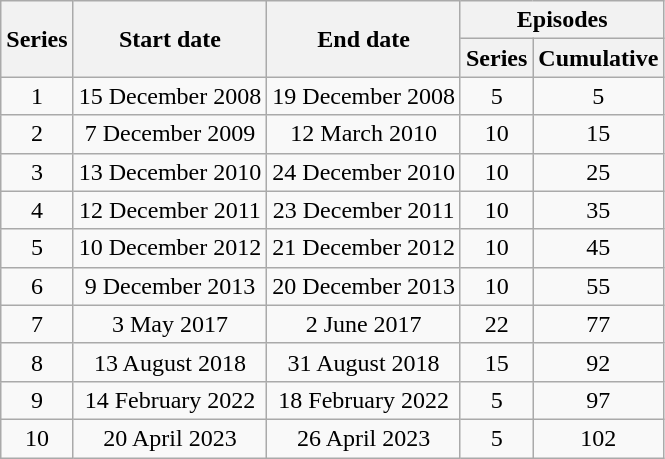<table class="wikitable" style="text-align: center;">
<tr>
<th rowspan="2">Series</th>
<th rowspan="2">Start date</th>
<th rowspan="2">End date</th>
<th colspan="2">Episodes</th>
</tr>
<tr>
<th>Series</th>
<th>Cumulative</th>
</tr>
<tr>
<td>1</td>
<td>15 December 2008</td>
<td>19 December 2008</td>
<td>5</td>
<td>5</td>
</tr>
<tr>
<td>2</td>
<td>7 December 2009</td>
<td>12 March 2010</td>
<td>10</td>
<td>15</td>
</tr>
<tr>
<td>3</td>
<td>13 December 2010</td>
<td>24 December 2010</td>
<td>10</td>
<td>25</td>
</tr>
<tr>
<td>4</td>
<td>12 December 2011</td>
<td>23 December 2011</td>
<td>10</td>
<td>35</td>
</tr>
<tr>
<td>5</td>
<td>10 December 2012</td>
<td>21 December 2012</td>
<td>10</td>
<td>45</td>
</tr>
<tr>
<td>6</td>
<td>9 December 2013</td>
<td>20 December 2013</td>
<td>10</td>
<td>55</td>
</tr>
<tr>
<td>7</td>
<td>3 May 2017</td>
<td>2 June 2017</td>
<td>22</td>
<td>77</td>
</tr>
<tr>
<td>8</td>
<td>13 August 2018</td>
<td>31 August 2018</td>
<td>15</td>
<td>92</td>
</tr>
<tr>
<td>9</td>
<td>14 February 2022</td>
<td>18 February 2022</td>
<td>5</td>
<td>97</td>
</tr>
<tr>
<td>10</td>
<td>20 April 2023</td>
<td>26 April 2023</td>
<td>5</td>
<td>102</td>
</tr>
</table>
